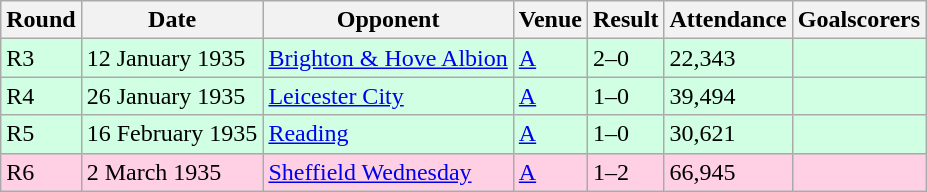<table class="wikitable">
<tr>
<th>Round</th>
<th>Date</th>
<th>Opponent</th>
<th>Venue</th>
<th>Result</th>
<th>Attendance</th>
<th>Goalscorers</th>
</tr>
<tr style="background:#d0ffe3;">
<td>R3</td>
<td>12 January 1935</td>
<td><a href='#'>Brighton & Hove Albion</a></td>
<td><a href='#'>A</a></td>
<td>2–0</td>
<td>22,343</td>
<td></td>
</tr>
<tr style="background:#d0ffe3;">
<td>R4</td>
<td>26 January 1935</td>
<td><a href='#'>Leicester City</a></td>
<td><a href='#'>A</a></td>
<td>1–0</td>
<td>39,494</td>
<td></td>
</tr>
<tr style="background:#d0ffe3;">
<td>R5</td>
<td>16 February 1935</td>
<td><a href='#'>Reading</a></td>
<td><a href='#'>A</a></td>
<td>1–0</td>
<td>30,621</td>
<td></td>
</tr>
<tr style="background:#ffd0e3;">
<td>R6</td>
<td>2 March 1935</td>
<td><a href='#'>Sheffield Wednesday</a></td>
<td><a href='#'>A</a></td>
<td>1–2</td>
<td>66,945</td>
<td></td>
</tr>
</table>
